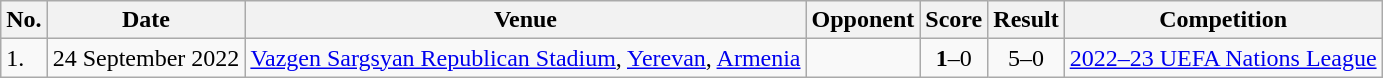<table class="wikitable">
<tr>
<th>No.</th>
<th>Date</th>
<th>Venue</th>
<th>Opponent</th>
<th>Score</th>
<th>Result</th>
<th>Competition</th>
</tr>
<tr>
<td>1.</td>
<td>24 September 2022</td>
<td><a href='#'>Vazgen Sargsyan Republican Stadium</a>, <a href='#'>Yerevan</a>, <a href='#'>Armenia</a></td>
<td></td>
<td align=center><strong>1</strong>–0</td>
<td align=center>5–0</td>
<td><a href='#'>2022–23 UEFA Nations League</a></td>
</tr>
</table>
